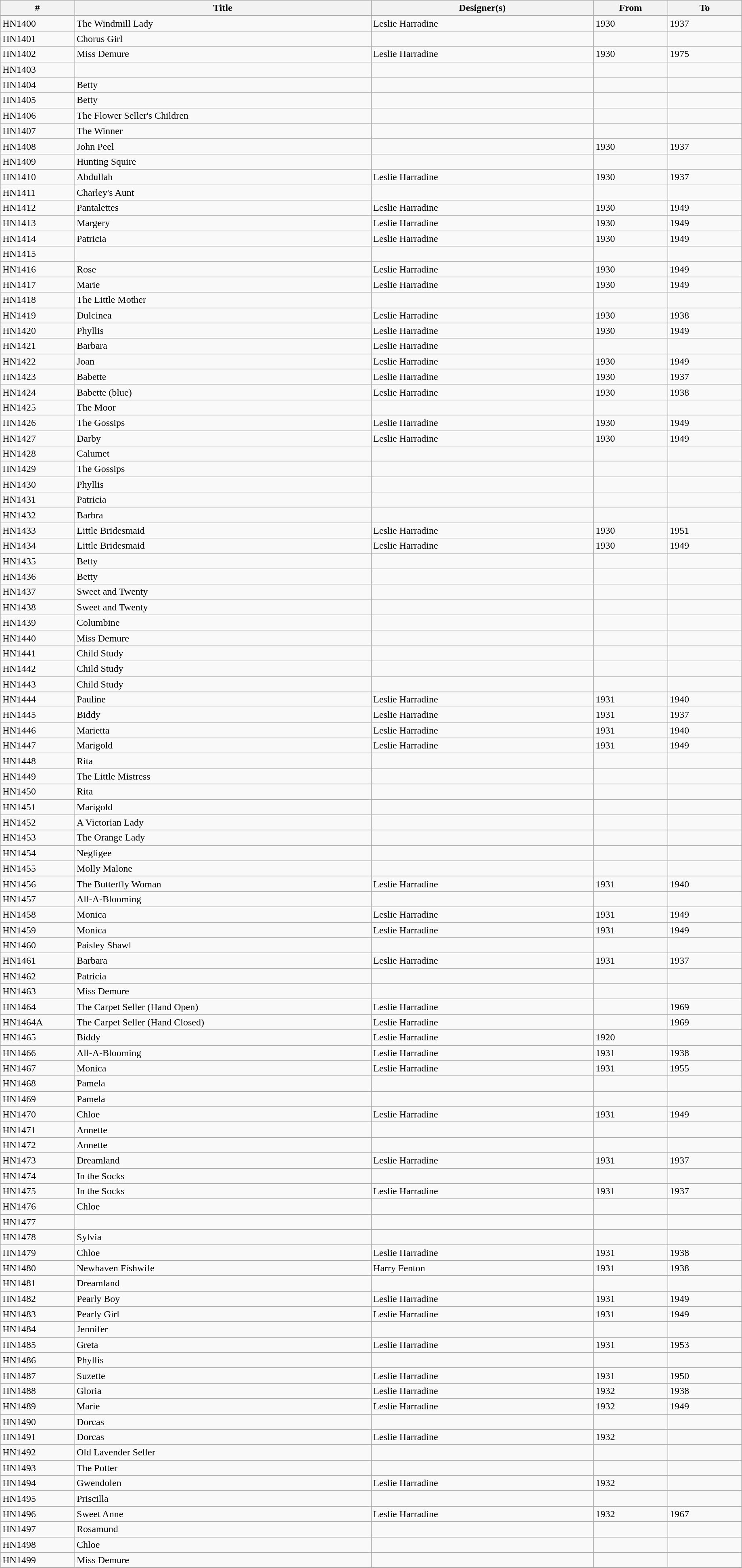<table class="wikitable collapsible" width="97%" border="1" cellpadding="1" cellspacing="0" align="centre">
<tr>
<th width=10%>#</th>
<th width=40%>Title</th>
<th width=30%>Designer(s)</th>
<th width=10%>From</th>
<th width=10%>To</th>
</tr>
<tr>
<td>HN1400</td>
<td>The Windmill Lady</td>
<td>Leslie Harradine</td>
<td>1930</td>
<td>1937</td>
</tr>
<tr>
<td>HN1401</td>
<td>Chorus Girl</td>
<td></td>
<td></td>
<td></td>
</tr>
<tr>
<td>HN1402</td>
<td>Miss Demure</td>
<td>Leslie Harradine</td>
<td>1930</td>
<td>1975</td>
</tr>
<tr>
<td>HN1403</td>
<td></td>
<td></td>
<td></td>
<td></td>
</tr>
<tr>
<td>HN1404</td>
<td>Betty</td>
<td></td>
<td></td>
<td></td>
</tr>
<tr>
<td>HN1405</td>
<td>Betty</td>
<td></td>
<td></td>
<td></td>
</tr>
<tr>
<td>HN1406</td>
<td>The Flower Seller's Children</td>
<td></td>
<td></td>
<td></td>
</tr>
<tr>
<td>HN1407</td>
<td>The Winner</td>
<td></td>
<td></td>
<td></td>
</tr>
<tr>
<td>HN1408</td>
<td>John Peel</td>
<td></td>
<td>1930</td>
<td>1937</td>
</tr>
<tr>
<td>HN1409</td>
<td>Hunting Squire</td>
<td></td>
<td></td>
<td></td>
</tr>
<tr>
<td>HN1410</td>
<td>Abdullah</td>
<td>Leslie Harradine</td>
<td>1930</td>
<td>1937</td>
</tr>
<tr>
<td>HN1411</td>
<td>Charley's Aunt</td>
<td></td>
<td></td>
<td></td>
</tr>
<tr>
<td>HN1412</td>
<td>Pantalettes</td>
<td>Leslie Harradine</td>
<td>1930</td>
<td>1949</td>
</tr>
<tr>
<td>HN1413</td>
<td>Margery</td>
<td>Leslie Harradine</td>
<td>1930</td>
<td>1949</td>
</tr>
<tr>
<td>HN1414</td>
<td>Patricia</td>
<td>Leslie Harradine</td>
<td>1930</td>
<td>1949</td>
</tr>
<tr>
<td>HN1415</td>
<td></td>
<td></td>
<td></td>
<td></td>
</tr>
<tr>
<td>HN1416</td>
<td>Rose</td>
<td>Leslie Harradine</td>
<td>1930</td>
<td>1949</td>
</tr>
<tr>
<td>HN1417</td>
<td>Marie</td>
<td>Leslie Harradine</td>
<td>1930</td>
<td>1949</td>
</tr>
<tr>
<td>HN1418</td>
<td>The Little Mother</td>
<td></td>
<td></td>
<td></td>
</tr>
<tr>
<td>HN1419</td>
<td>Dulcinea</td>
<td>Leslie Harradine</td>
<td>1930</td>
<td>1938</td>
</tr>
<tr>
<td>HN1420</td>
<td>Phyllis</td>
<td>Leslie Harradine</td>
<td>1930</td>
<td>1949</td>
</tr>
<tr>
<td>HN1421</td>
<td>Barbara</td>
<td>Leslie Harradine</td>
<td></td>
<td></td>
</tr>
<tr>
<td>HN1422</td>
<td>Joan</td>
<td>Leslie Harradine</td>
<td>1930</td>
<td>1949</td>
</tr>
<tr>
<td>HN1423</td>
<td>Babette</td>
<td>Leslie Harradine</td>
<td>1930</td>
<td>1937</td>
</tr>
<tr>
<td>HN1424</td>
<td>Babette (blue)</td>
<td>Leslie Harradine</td>
<td>1930</td>
<td>1938</td>
</tr>
<tr>
<td>HN1425</td>
<td>The Moor</td>
<td></td>
<td></td>
<td></td>
</tr>
<tr>
<td>HN1426</td>
<td>The Gossips</td>
<td>Leslie Harradine</td>
<td>1930</td>
<td>1949</td>
</tr>
<tr>
<td>HN1427</td>
<td>Darby</td>
<td>Leslie Harradine</td>
<td>1930</td>
<td>1949</td>
</tr>
<tr>
<td>HN1428</td>
<td>Calumet</td>
<td></td>
<td></td>
<td></td>
</tr>
<tr>
<td>HN1429</td>
<td>The Gossips</td>
<td></td>
<td></td>
<td></td>
</tr>
<tr>
<td>HN1430</td>
<td>Phyllis</td>
<td></td>
<td></td>
<td></td>
</tr>
<tr>
<td>HN1431</td>
<td>Patricia</td>
<td></td>
<td></td>
<td></td>
</tr>
<tr>
<td>HN1432</td>
<td>Barbra</td>
<td></td>
<td></td>
<td></td>
</tr>
<tr>
<td>HN1433</td>
<td>Little Bridesmaid</td>
<td>Leslie Harradine</td>
<td>1930</td>
<td>1951</td>
</tr>
<tr>
<td>HN1434</td>
<td>Little Bridesmaid</td>
<td>Leslie Harradine</td>
<td>1930</td>
<td>1949</td>
</tr>
<tr>
<td>HN1435</td>
<td>Betty</td>
<td></td>
<td></td>
<td></td>
</tr>
<tr>
<td>HN1436</td>
<td>Betty</td>
<td></td>
<td></td>
<td></td>
</tr>
<tr>
<td>HN1437</td>
<td>Sweet and Twenty</td>
<td></td>
<td></td>
<td></td>
</tr>
<tr>
<td>HN1438</td>
<td>Sweet and Twenty</td>
<td></td>
<td></td>
<td></td>
</tr>
<tr>
<td>HN1439</td>
<td>Columbine</td>
<td></td>
<td></td>
<td></td>
</tr>
<tr>
<td>HN1440</td>
<td>Miss Demure</td>
<td></td>
<td></td>
<td></td>
</tr>
<tr>
<td>HN1441</td>
<td>Child Study</td>
<td></td>
<td></td>
<td></td>
</tr>
<tr>
<td>HN1442</td>
<td>Child Study</td>
<td></td>
<td></td>
<td></td>
</tr>
<tr>
<td>HN1443</td>
<td>Child Study</td>
<td></td>
<td></td>
<td></td>
</tr>
<tr>
<td>HN1444</td>
<td>Pauline</td>
<td>Leslie Harradine</td>
<td>1931</td>
<td>1940</td>
</tr>
<tr>
<td>HN1445</td>
<td>Biddy</td>
<td>Leslie Harradine</td>
<td>1931</td>
<td>1937</td>
</tr>
<tr>
<td>HN1446</td>
<td>Marietta</td>
<td>Leslie Harradine</td>
<td>1931</td>
<td>1940</td>
</tr>
<tr>
<td>HN1447</td>
<td>Marigold</td>
<td>Leslie Harradine</td>
<td>1931</td>
<td>1949</td>
</tr>
<tr>
<td>HN1448</td>
<td>Rita</td>
<td></td>
<td></td>
<td></td>
</tr>
<tr>
<td>HN1449</td>
<td>The Little Mistress</td>
<td></td>
<td></td>
<td></td>
</tr>
<tr>
<td>HN1450</td>
<td>Rita</td>
<td></td>
<td></td>
<td></td>
</tr>
<tr>
<td>HN1451</td>
<td>Marigold</td>
<td></td>
<td></td>
<td></td>
</tr>
<tr>
<td>HN1452</td>
<td>A Victorian Lady</td>
<td></td>
<td></td>
<td></td>
</tr>
<tr>
<td>HN1453</td>
<td>The Orange Lady</td>
<td></td>
<td></td>
<td></td>
</tr>
<tr>
<td>HN1454</td>
<td>Negligee</td>
<td></td>
<td></td>
<td></td>
</tr>
<tr>
<td>HN1455</td>
<td>Molly Malone</td>
<td></td>
<td></td>
<td></td>
</tr>
<tr>
<td>HN1456</td>
<td>The Butterfly Woman</td>
<td>Leslie Harradine</td>
<td>1931</td>
<td>1940</td>
</tr>
<tr>
<td>HN1457</td>
<td>All-A-Blooming</td>
<td></td>
<td></td>
<td></td>
</tr>
<tr>
<td>HN1458</td>
<td>Monica</td>
<td>Leslie Harradine</td>
<td>1931</td>
<td>1949</td>
</tr>
<tr>
<td>HN1459</td>
<td>Monica</td>
<td>Leslie Harradine</td>
<td>1931</td>
<td>1949</td>
</tr>
<tr>
<td>HN1460</td>
<td>Paisley Shawl</td>
<td></td>
<td></td>
<td></td>
</tr>
<tr>
<td>HN1461</td>
<td>Barbara</td>
<td>Leslie Harradine</td>
<td>1931</td>
<td>1937</td>
</tr>
<tr>
<td>HN1462</td>
<td>Patricia</td>
<td></td>
<td></td>
<td></td>
</tr>
<tr>
<td>HN1463</td>
<td>Miss Demure</td>
<td></td>
<td></td>
<td></td>
</tr>
<tr>
<td>HN1464</td>
<td>The Carpet Seller (Hand Open)</td>
<td>Leslie Harradine</td>
<td></td>
<td>1969</td>
</tr>
<tr>
<td>HN1464A</td>
<td>The Carpet Seller (Hand Closed)</td>
<td>Leslie Harradine</td>
<td></td>
<td>1969</td>
</tr>
<tr>
<td>HN1465</td>
<td>Biddy</td>
<td>Leslie Harradine</td>
<td>1920</td>
<td></td>
</tr>
<tr>
<td>HN1466</td>
<td>All-A-Blooming</td>
<td>Leslie Harradine</td>
<td>1931</td>
<td>1938</td>
</tr>
<tr>
<td>HN1467</td>
<td>Monica</td>
<td>Leslie Harradine</td>
<td>1931</td>
<td>1955</td>
</tr>
<tr>
<td>HN1468</td>
<td>Pamela</td>
<td></td>
<td></td>
<td></td>
</tr>
<tr>
<td>HN1469</td>
<td>Pamela</td>
<td></td>
<td></td>
<td></td>
</tr>
<tr>
<td>HN1470</td>
<td>Chloe</td>
<td>Leslie Harradine</td>
<td>1931</td>
<td>1949</td>
</tr>
<tr>
<td>HN1471</td>
<td>Annette</td>
<td></td>
<td></td>
<td></td>
</tr>
<tr>
<td>HN1472</td>
<td>Annette</td>
<td></td>
<td></td>
<td></td>
</tr>
<tr>
<td>HN1473</td>
<td>Dreamland</td>
<td>Leslie Harradine</td>
<td>1931</td>
<td>1937</td>
</tr>
<tr>
<td>HN1474</td>
<td>In the Socks</td>
<td></td>
<td></td>
<td></td>
</tr>
<tr>
<td>HN1475</td>
<td>In the Socks</td>
<td>Leslie Harradine</td>
<td>1931</td>
<td>1937</td>
</tr>
<tr>
<td>HN1476</td>
<td>Chloe</td>
<td></td>
<td></td>
<td></td>
</tr>
<tr>
<td>HN1477</td>
<td></td>
<td></td>
<td></td>
<td></td>
</tr>
<tr>
<td>HN1478</td>
<td>Sylvia</td>
<td></td>
<td></td>
<td></td>
</tr>
<tr>
<td>HN1479</td>
<td>Chloe</td>
<td>Leslie Harradine</td>
<td>1931</td>
<td>1938</td>
</tr>
<tr>
<td>HN1480</td>
<td>Newhaven Fishwife</td>
<td>Harry Fenton</td>
<td>1931</td>
<td>1938</td>
</tr>
<tr>
<td>HN1481</td>
<td>Dreamland</td>
<td></td>
<td></td>
<td></td>
</tr>
<tr>
<td>HN1482</td>
<td>Pearly Boy</td>
<td>Leslie Harradine</td>
<td>1931</td>
<td>1949</td>
</tr>
<tr>
<td>HN1483</td>
<td>Pearly Girl</td>
<td>Leslie Harradine</td>
<td>1931</td>
<td>1949</td>
</tr>
<tr>
<td>HN1484</td>
<td>Jennifer</td>
<td></td>
<td></td>
<td></td>
</tr>
<tr>
<td>HN1485</td>
<td>Greta</td>
<td>Leslie Harradine</td>
<td>1931</td>
<td>1953</td>
</tr>
<tr>
<td>HN1486</td>
<td>Phyllis</td>
<td></td>
<td></td>
<td></td>
</tr>
<tr>
<td>HN1487</td>
<td>Suzette</td>
<td>Leslie Harradine</td>
<td>1931</td>
<td>1950</td>
</tr>
<tr>
<td>HN1488</td>
<td>Gloria</td>
<td>Leslie Harradine</td>
<td>1932</td>
<td>1938</td>
</tr>
<tr>
<td>HN1489</td>
<td>Marie</td>
<td>Leslie Harradine</td>
<td>1932</td>
<td>1949</td>
</tr>
<tr>
<td>HN1490</td>
<td>Dorcas</td>
<td></td>
<td></td>
<td></td>
</tr>
<tr>
<td>HN1491</td>
<td>Dorcas</td>
<td>Leslie Harradine</td>
<td>1932</td>
<td></td>
</tr>
<tr>
<td>HN1492</td>
<td>Old Lavender Seller</td>
<td></td>
<td></td>
<td></td>
</tr>
<tr>
<td>HN1493</td>
<td>The Potter</td>
<td></td>
<td></td>
<td></td>
</tr>
<tr>
<td>HN1494</td>
<td>Gwendolen</td>
<td>Leslie Harradine</td>
<td>1932</td>
<td></td>
</tr>
<tr>
<td>HN1495</td>
<td>Priscilla</td>
<td></td>
<td></td>
<td></td>
</tr>
<tr>
<td>HN1496</td>
<td>Sweet Anne</td>
<td>Leslie Harradine</td>
<td>1932</td>
<td>1967</td>
</tr>
<tr>
<td>HN1497</td>
<td>Rosamund</td>
<td></td>
<td></td>
<td></td>
</tr>
<tr>
<td>HN1498</td>
<td>Chloe</td>
<td></td>
<td></td>
<td></td>
</tr>
<tr>
<td>HN1499</td>
<td>Miss Demure</td>
<td></td>
<td></td>
<td></td>
</tr>
<tr>
</tr>
</table>
